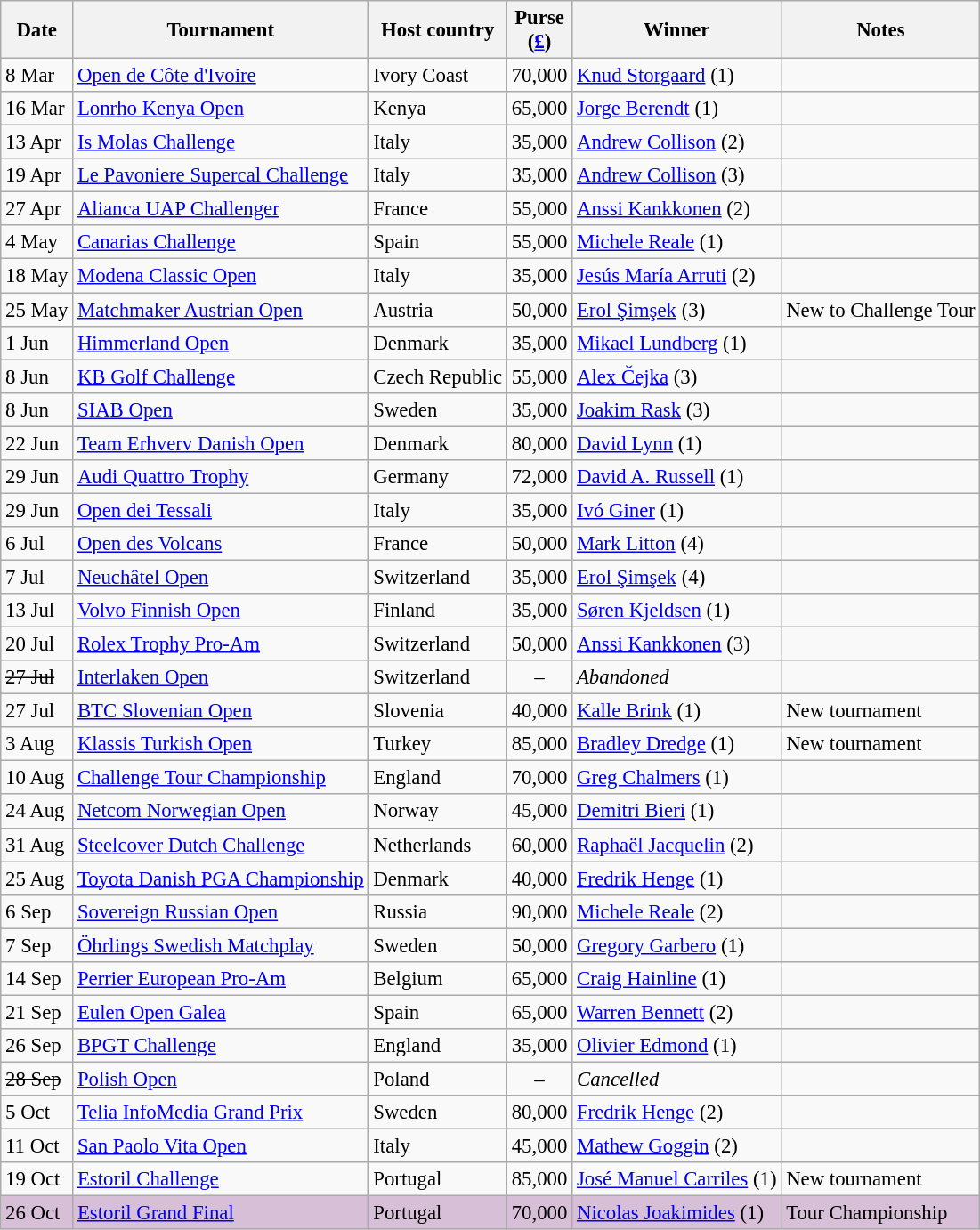<table class="wikitable" style="font-size:95%">
<tr>
<th>Date</th>
<th>Tournament</th>
<th>Host country</th>
<th>Purse<br>(<a href='#'>£</a>)</th>
<th>Winner</th>
<th>Notes</th>
</tr>
<tr>
<td>8 Mar</td>
<td><a href='#'>Open de Côte d'Ivoire</a></td>
<td>Ivory Coast</td>
<td align=right>70,000</td>
<td> <a href='#'>Knud Storgaard</a> (1)</td>
<td></td>
</tr>
<tr>
<td>16 Mar</td>
<td><a href='#'>Lonrho Kenya Open</a></td>
<td>Kenya</td>
<td align=right>65,000</td>
<td> <a href='#'>Jorge Berendt</a> (1)</td>
<td></td>
</tr>
<tr>
<td>13 Apr</td>
<td><a href='#'>Is Molas Challenge</a></td>
<td>Italy</td>
<td align=right>35,000</td>
<td> <a href='#'>Andrew Collison</a> (2)</td>
<td></td>
</tr>
<tr>
<td>19 Apr</td>
<td><a href='#'>Le Pavoniere Supercal Challenge</a></td>
<td>Italy</td>
<td align=right>35,000</td>
<td> <a href='#'>Andrew Collison</a> (3)</td>
<td></td>
</tr>
<tr>
<td>27 Apr</td>
<td><a href='#'>Alianca UAP Challenger</a></td>
<td>France</td>
<td align=right>55,000</td>
<td> <a href='#'>Anssi Kankkonen</a> (2)</td>
<td></td>
</tr>
<tr>
<td>4 May</td>
<td><a href='#'>Canarias Challenge</a></td>
<td>Spain</td>
<td align=right>55,000</td>
<td> <a href='#'>Michele Reale</a> (1)</td>
<td></td>
</tr>
<tr>
<td>18 May</td>
<td><a href='#'>Modena Classic Open</a></td>
<td>Italy</td>
<td align=right>35,000</td>
<td> <a href='#'>Jesús María Arruti</a> (2)</td>
<td></td>
</tr>
<tr>
<td>25 May</td>
<td><a href='#'>Matchmaker Austrian Open</a></td>
<td>Austria</td>
<td align=right>50,000</td>
<td> <a href='#'>Erol Şimşek</a> (3)</td>
<td>New to Challenge Tour</td>
</tr>
<tr>
<td>1 Jun</td>
<td><a href='#'>Himmerland Open</a></td>
<td>Denmark</td>
<td align=right>35,000</td>
<td> <a href='#'>Mikael Lundberg</a> (1)</td>
<td></td>
</tr>
<tr>
<td>8 Jun</td>
<td><a href='#'>KB Golf Challenge</a></td>
<td>Czech Republic</td>
<td align=right>55,000</td>
<td> <a href='#'>Alex Čejka</a> (3)</td>
<td></td>
</tr>
<tr>
<td>8 Jun</td>
<td><a href='#'>SIAB Open</a></td>
<td>Sweden</td>
<td align=right>35,000</td>
<td> <a href='#'>Joakim Rask</a> (3)</td>
<td></td>
</tr>
<tr>
<td>22 Jun</td>
<td><a href='#'>Team Erhverv Danish Open</a></td>
<td>Denmark</td>
<td align=right>80,000</td>
<td> <a href='#'>David Lynn</a> (1)</td>
<td></td>
</tr>
<tr>
<td>29 Jun</td>
<td><a href='#'>Audi Quattro Trophy</a></td>
<td>Germany</td>
<td align=right>72,000</td>
<td> <a href='#'>David A. Russell</a> (1)</td>
<td></td>
</tr>
<tr>
<td>29 Jun</td>
<td><a href='#'>Open dei Tessali</a></td>
<td>Italy</td>
<td align=right>35,000</td>
<td> <a href='#'>Ivó Giner</a> (1)</td>
<td></td>
</tr>
<tr>
<td>6 Jul</td>
<td><a href='#'>Open des Volcans</a></td>
<td>France</td>
<td align=right>50,000</td>
<td> <a href='#'>Mark Litton</a> (4)</td>
<td></td>
</tr>
<tr>
<td>7 Jul</td>
<td><a href='#'>Neuchâtel Open</a></td>
<td>Switzerland</td>
<td align=right>35,000</td>
<td> <a href='#'>Erol Şimşek</a> (4)</td>
<td></td>
</tr>
<tr>
<td>13 Jul</td>
<td><a href='#'>Volvo Finnish Open</a></td>
<td>Finland</td>
<td align=right>35,000</td>
<td> <a href='#'>Søren Kjeldsen</a> (1)</td>
<td></td>
</tr>
<tr>
<td>20 Jul</td>
<td><a href='#'>Rolex Trophy Pro-Am</a></td>
<td>Switzerland</td>
<td align=right>50,000</td>
<td> <a href='#'>Anssi Kankkonen</a> (3)</td>
<td></td>
</tr>
<tr>
<td><s>27 Jul</s></td>
<td><a href='#'>Interlaken Open</a></td>
<td>Switzerland</td>
<td align=center>–</td>
<td><em>Abandoned</em></td>
<td></td>
</tr>
<tr>
<td>27 Jul</td>
<td><a href='#'>BTC Slovenian Open</a></td>
<td>Slovenia</td>
<td align=right>40,000</td>
<td> <a href='#'>Kalle Brink</a> (1)</td>
<td>New tournament</td>
</tr>
<tr>
<td>3 Aug</td>
<td><a href='#'>Klassis Turkish Open</a></td>
<td>Turkey</td>
<td align=right>85,000</td>
<td> <a href='#'>Bradley Dredge</a> (1)</td>
<td>New tournament</td>
</tr>
<tr>
<td>10 Aug</td>
<td><a href='#'>Challenge Tour Championship</a></td>
<td>England</td>
<td align=right>70,000</td>
<td> <a href='#'>Greg Chalmers</a> (1)</td>
<td></td>
</tr>
<tr>
<td>24 Aug</td>
<td><a href='#'>Netcom Norwegian Open</a></td>
<td>Norway</td>
<td align=right>45,000</td>
<td> <a href='#'>Demitri Bieri</a> (1)</td>
<td></td>
</tr>
<tr>
<td>31 Aug</td>
<td><a href='#'>Steelcover Dutch Challenge</a></td>
<td>Netherlands</td>
<td align=right>60,000</td>
<td> <a href='#'>Raphaël Jacquelin</a> (2)</td>
<td></td>
</tr>
<tr>
<td>25 Aug</td>
<td><a href='#'>Toyota Danish PGA Championship</a></td>
<td>Denmark</td>
<td align=right>40,000</td>
<td> <a href='#'>Fredrik Henge</a> (1)</td>
<td></td>
</tr>
<tr>
<td>6 Sep</td>
<td><a href='#'>Sovereign Russian Open</a></td>
<td>Russia</td>
<td align=right>90,000</td>
<td> <a href='#'>Michele Reale</a> (2)</td>
<td></td>
</tr>
<tr>
<td>7 Sep</td>
<td><a href='#'>Öhrlings Swedish Matchplay</a></td>
<td>Sweden</td>
<td align=right>50,000</td>
<td> <a href='#'>Gregory Garbero</a> (1)</td>
<td></td>
</tr>
<tr>
<td>14 Sep</td>
<td><a href='#'>Perrier European Pro-Am</a></td>
<td>Belgium</td>
<td align=right>65,000</td>
<td> <a href='#'>Craig Hainline</a> (1)</td>
<td></td>
</tr>
<tr>
<td>21 Sep</td>
<td><a href='#'>Eulen Open Galea</a></td>
<td>Spain</td>
<td align=right>65,000</td>
<td> <a href='#'>Warren Bennett</a> (2)</td>
<td></td>
</tr>
<tr>
<td>26 Sep</td>
<td><a href='#'>BPGT Challenge</a></td>
<td>England</td>
<td align=right>35,000</td>
<td> <a href='#'>Olivier Edmond</a> (1)</td>
<td></td>
</tr>
<tr>
<td><s>28 Sep</s></td>
<td><a href='#'>Polish Open</a></td>
<td>Poland</td>
<td align=center>–</td>
<td><em>Cancelled</em></td>
<td></td>
</tr>
<tr>
<td>5 Oct</td>
<td><a href='#'>Telia InfoMedia Grand Prix</a></td>
<td>Sweden</td>
<td align=right>80,000</td>
<td> <a href='#'>Fredrik Henge</a> (2)</td>
<td></td>
</tr>
<tr>
<td>11 Oct</td>
<td><a href='#'>San Paolo Vita Open</a></td>
<td>Italy</td>
<td align=right>45,000</td>
<td> <a href='#'>Mathew Goggin</a> (2)</td>
<td></td>
</tr>
<tr>
<td>19 Oct</td>
<td><a href='#'>Estoril Challenge</a></td>
<td>Portugal</td>
<td align=right>85,000</td>
<td> <a href='#'>José Manuel Carriles</a> (1)</td>
<td>New tournament</td>
</tr>
<tr style="background:thistle;">
<td>26 Oct</td>
<td><a href='#'>Estoril Grand Final</a></td>
<td>Portugal</td>
<td align=right>70,000</td>
<td> <a href='#'>Nicolas Joakimides</a> (1)</td>
<td>Tour Championship</td>
</tr>
</table>
